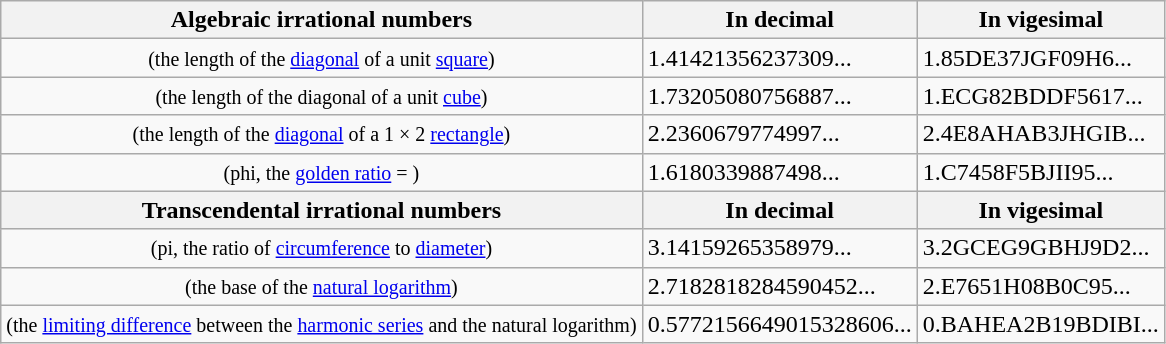<table class="wikitable">
<tr>
<th>Algebraic irrational numbers</th>
<th>In decimal</th>
<th>In vigesimal</th>
</tr>
<tr>
<td align="center"><a href='#'></a> <small>(the length of the <a href='#'>diagonal</a> of a unit <a href='#'>square</a>)</small></td>
<td>1.41421356237309...</td>
<td>1.85DE37JGF09H6...</td>
</tr>
<tr>
<td align="center"><a href='#'></a> <small>(the length of the diagonal of a unit <a href='#'>cube</a>)</small></td>
<td>1.73205080756887...</td>
<td>1.ECG82BDDF5617...</td>
</tr>
<tr>
<td align="center"><a href='#'></a> <small>(the length of the <a href='#'>diagonal</a> of a 1 × 2 <a href='#'>rectangle</a>)</small></td>
<td>2.2360679774997...</td>
<td>2.4E8AHAB3JHGIB...</td>
</tr>
<tr>
<td align="center"> <small>(phi, the <a href='#'>golden ratio</a> = )</small></td>
<td>1.6180339887498...</td>
<td>1.C7458F5BJII95...</td>
</tr>
<tr>
<th>Transcendental irrational numbers</th>
<th>In decimal</th>
<th>In vigesimal</th>
</tr>
<tr>
<td align="center"><em><a href='#'></a></em> <small>(pi, the ratio of <a href='#'>circumference</a> to <a href='#'>diameter</a>)</small></td>
<td>3.14159265358979...</td>
<td>3.2GCEG9GBHJ9D2...</td>
</tr>
<tr>
<td align="center"> <small>(the base of the <a href='#'>natural logarithm</a>)</small></td>
<td>2.7182818284590452...</td>
<td>2.E7651H08B0C95...</td>
</tr>
<tr>
<td align="center"> <small>(the <a href='#'>limiting difference</a> between the <a href='#'>harmonic series</a> and the natural logarithm)</small></td>
<td>0.5772156649015328606...</td>
<td>0.BAHEA2B19BDIBI...</td>
</tr>
</table>
